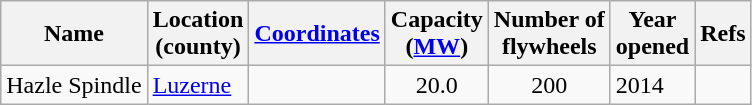<table class="wikitable sortable">
<tr>
<th>Name</th>
<th>Location<br>(county)</th>
<th><a href='#'>Coordinates</a></th>
<th>Capacity<br>(<a href='#'>MW</a>)</th>
<th>Number of<br>flywheels</th>
<th>Year<br>opened</th>
<th>Refs</th>
</tr>
<tr>
<td>Hazle Spindle</td>
<td><a href='#'>Luzerne</a></td>
<td></td>
<td align="center">20.0</td>
<td align="center">200</td>
<td>2014</td>
<td></td>
</tr>
</table>
